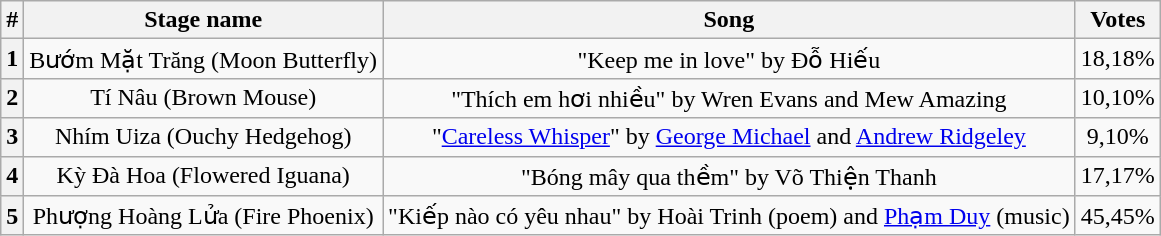<table class="wikitable plainrowheaders" style="text-align: center;">
<tr>
<th>#</th>
<th>Stage name</th>
<th>Song</th>
<th>Votes</th>
</tr>
<tr>
<th>1</th>
<td>Bướm Mặt Trăng (Moon Butterfly)</td>
<td>"Keep me in love" by Đỗ Hiếu</td>
<td>18,18%</td>
</tr>
<tr>
<th>2</th>
<td>Tí Nâu (Brown Mouse)</td>
<td>"Thích em hơi nhiều" by Wren Evans and Mew Amazing</td>
<td>10,10%</td>
</tr>
<tr>
<th>3</th>
<td>Nhím Uiza (Ouchy Hedgehog)</td>
<td>"<a href='#'>Careless Whisper</a>" by <a href='#'>George Michael</a> and <a href='#'>Andrew Ridgeley</a></td>
<td>9,10%</td>
</tr>
<tr>
<th>4</th>
<td>Kỳ Đà Hoa (Flowered Iguana)</td>
<td>"Bóng mây qua thềm" by Võ Thiện Thanh</td>
<td>17,17%</td>
</tr>
<tr>
<th>5</th>
<td>Phượng Hoàng Lửa (Fire Phoenix)</td>
<td>"Kiếp nào có yêu nhau" by Hoài Trinh (poem) and <a href='#'>Phạm Duy</a> (music)</td>
<td>45,45%</td>
</tr>
</table>
